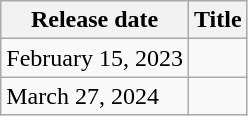<table class="wikitable" border="1">
<tr>
<th>Release date</th>
<th>Title</th>
</tr>
<tr>
<td>February 15, 2023</td>
<td></td>
</tr>
<tr>
<td>March 27, 2024</td>
<td></td>
</tr>
</table>
